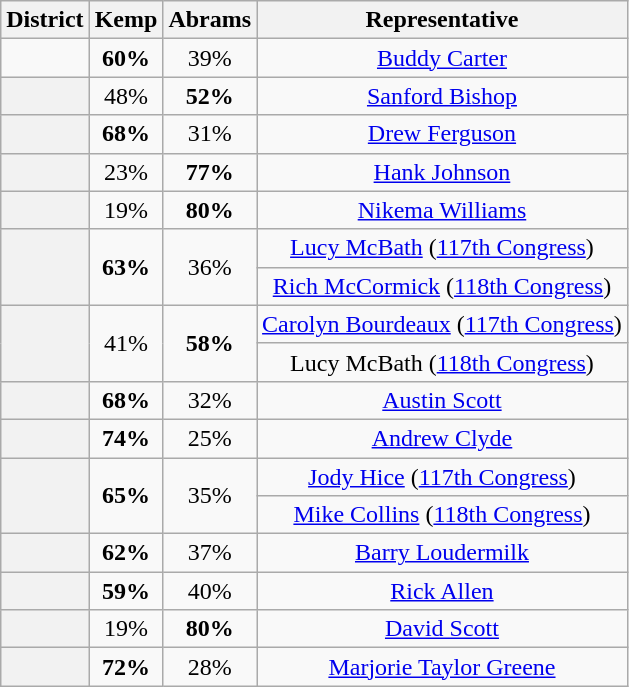<table class="wikitable sortable">
<tr>
<th>District</th>
<th>Kemp</th>
<th>Abrams</th>
<th>Representative</th>
</tr>
<tr align=center>
<td></td>
<td><strong>60%</strong></td>
<td>39%</td>
<td><a href='#'>Buddy Carter</a></td>
</tr>
<tr align=center>
<th></th>
<td>48%</td>
<td><strong>52%</strong></td>
<td><a href='#'>Sanford Bishop</a></td>
</tr>
<tr align=center>
<th></th>
<td><strong>68%</strong></td>
<td>31%</td>
<td><a href='#'>Drew Ferguson</a></td>
</tr>
<tr align=center>
<th></th>
<td>23%</td>
<td><strong>77%</strong></td>
<td><a href='#'>Hank Johnson</a></td>
</tr>
<tr align=center>
<th></th>
<td>19%</td>
<td><strong>80%</strong></td>
<td><a href='#'>Nikema Williams</a></td>
</tr>
<tr align=center>
<th rowspan=2 ></th>
<td rowspan=2><strong>63%</strong></td>
<td rowspan=2>36%</td>
<td><a href='#'>Lucy McBath</a> (<a href='#'>117th Congress</a>)</td>
</tr>
<tr align=center>
<td><a href='#'>Rich McCormick</a> (<a href='#'>118th Congress</a>)</td>
</tr>
<tr align=center>
<th rowspan=2 ></th>
<td rowspan=2>41%</td>
<td rowspan=2><strong>58%</strong></td>
<td><a href='#'>Carolyn Bourdeaux</a> (<a href='#'>117th Congress</a>)</td>
</tr>
<tr align=center>
<td>Lucy McBath (<a href='#'>118th Congress</a>)</td>
</tr>
<tr align=center>
<th></th>
<td><strong>68%</strong></td>
<td>32%</td>
<td><a href='#'>Austin Scott</a></td>
</tr>
<tr align=center>
<th></th>
<td><strong>74%</strong></td>
<td>25%</td>
<td><a href='#'>Andrew Clyde</a></td>
</tr>
<tr align=center>
<th rowspan=2 ></th>
<td rowspan=2><strong>65%</strong></td>
<td rowspan=2>35%</td>
<td><a href='#'>Jody Hice</a> (<a href='#'>117th Congress</a>)</td>
</tr>
<tr align=center>
<td><a href='#'>Mike Collins</a> (<a href='#'>118th Congress</a>)</td>
</tr>
<tr align=center>
<th></th>
<td><strong>62%</strong></td>
<td>37%</td>
<td><a href='#'>Barry Loudermilk</a></td>
</tr>
<tr align=center>
<th></th>
<td><strong>59%</strong></td>
<td>40%</td>
<td><a href='#'>Rick Allen</a></td>
</tr>
<tr align=center>
<th></th>
<td>19%</td>
<td><strong>80%</strong></td>
<td><a href='#'>David Scott</a></td>
</tr>
<tr align=center>
<th></th>
<td><strong>72%</strong></td>
<td>28%</td>
<td><a href='#'>Marjorie Taylor Greene</a></td>
</tr>
</table>
